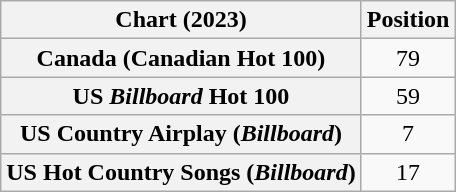<table class="wikitable sortable plainrowheaders" style="text-align:center">
<tr>
<th scope="col">Chart (2023)</th>
<th scope="col">Position</th>
</tr>
<tr>
<th scope="row">Canada (Canadian Hot 100)</th>
<td>79</td>
</tr>
<tr>
<th scope="row">US <em>Billboard</em> Hot 100</th>
<td>59</td>
</tr>
<tr>
<th scope="row">US Country Airplay (<em>Billboard</em>)</th>
<td>7</td>
</tr>
<tr>
<th scope="row">US Hot Country Songs (<em>Billboard</em>)</th>
<td>17</td>
</tr>
</table>
